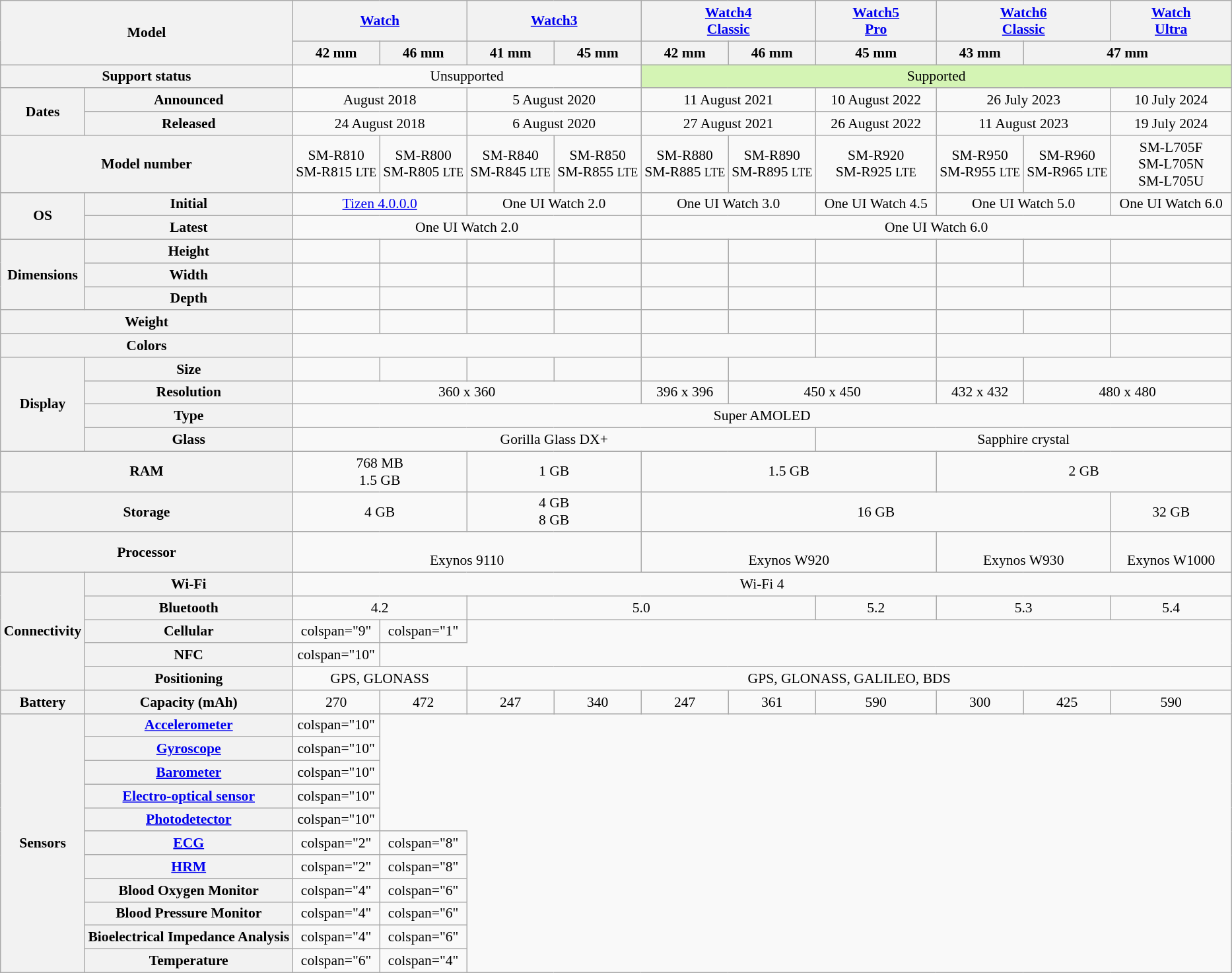<table class="wikitable" style="text-align:center; font-size:90%;">
<tr>
<th colspan="2" rowspan="2">Model</th>
<th style="min-width: 8em" colspan="2"><a href='#'>Watch</a></th>
<th style="min-width: 8em" colspan="2"><a href='#'>Watch3</a></th>
<th style="min-width: 8em" colspan="2"><a href='#'>Watch4<br>Classic</a></th>
<th style="min-width: 8em"><a href='#'>Watch5<br>Pro</a></th>
<th style="min-width: 8em" colspan="2"><a href='#'>Watch6<br>Classic</a></th>
<th style="min-width: 8em"><a href='#'>Watch<br>Ultra</a></th>
</tr>
<tr>
<th>42 mm</th>
<th>46 mm</th>
<th>41 mm</th>
<th>45 mm</th>
<th>42 mm</th>
<th>46 mm</th>
<th>45 mm</th>
<th>43 mm</th>
<th colspan="2">47 mm</th>
</tr>
<tr>
<th colspan="2">Support status</th>
<td colspan="4">Unsupported</td>
<td style="background:#d4f4b4" colspan="6">Supported</td>
</tr>
<tr>
<th rowspan="2">Dates</th>
<th>Announced</th>
<td colspan="2">August 2018</td>
<td colspan="2">5 August 2020</td>
<td colspan="2">11 August 2021</td>
<td colspan="1">10 August 2022</td>
<td colspan="2">26 July 2023</td>
<td colspan="1">10 July 2024</td>
</tr>
<tr>
<th>Released</th>
<td colspan="2">24 August 2018</td>
<td colspan="2">6 August 2020</td>
<td colspan="2">27 August 2021</td>
<td colspan="1">26 August 2022</td>
<td colspan="2">11 August 2023</td>
<td colspan="1">19 July 2024</td>
</tr>
<tr>
<th colspan="2">Model number</th>
<td>SM-R810<br>SM-R815 <small>LTE</small></td>
<td>SM-R800<br>SM-R805 <small>LTE</small></td>
<td>SM-R840<br>SM-R845 <small>LTE</small></td>
<td>SM-R850<br>SM-R855 <small>LTE</small></td>
<td>SM-R880<br>SM-R885 <small>LTE</small></td>
<td>SM-R890<br>SM-R895 <small>LTE</small></td>
<td>SM-R920<br>SM-R925 <small>LTE</small></td>
<td>SM-R950<br>SM-R955 <small>LTE</small></td>
<td>SM-R960<br>SM-R965 <small>LTE</small></td>
<td>SM-L705F<br>SM-L705N<br>SM-L705U</td>
</tr>
<tr>
<th rowspan="2">OS</th>
<th>Initial</th>
<td colspan="2"><a href='#'>Tizen 4.0.0.0</a></td>
<td colspan="2">One UI Watch 2.0<br></td>
<td colspan="2">One UI Watch 3.0<br></td>
<td colspan="1">One UI Watch 4.5<br></td>
<td colspan="2">One UI Watch 5.0<br></td>
<td colspan="1">One UI Watch 6.0<br></td>
</tr>
<tr>
<th>Latest</th>
<td colspan="4">One UI Watch 2.0<br></td>
<td colspan="6">One UI Watch 6.0<br></td>
</tr>
<tr>
<th rowspan="3">Dimensions<br></th>
<th>Height</th>
<td></td>
<td></td>
<td></td>
<td></td>
<td></td>
<td></td>
<td></td>
<td></td>
<td></td>
<td></td>
</tr>
<tr>
<th>Width</th>
<td></td>
<td></td>
<td></td>
<td></td>
<td></td>
<td></td>
<td></td>
<td></td>
<td></td>
<td></td>
</tr>
<tr>
<th>Depth</th>
<td></td>
<td></td>
<td></td>
<td></td>
<td></td>
<td></td>
<td></td>
<td colspan="2"></td>
<td></td>
</tr>
<tr>
<th colspan="2">Weight<br></th>
<td></td>
<td></td>
<td></td>
<td></td>
<td></td>
<td></td>
<td></td>
<td></td>
<td></td>
<td></td>
</tr>
<tr>
<th colspan="2">Colors</th>
<td colspan="4">  </td>
<td colspan="2"> </td>
<td> </td>
<td colspan="2"> </td>
<td>  </td>
</tr>
<tr>
<th rowspan="4">Display</th>
<th>Size</th>
<td></td>
<td></td>
<td></td>
<td></td>
<td></td>
<td colspan="2"></td>
<td></td>
<td colspan="2"></td>
</tr>
<tr>
<th>Resolution</th>
<td colspan="4">360 x 360</td>
<td>396 x 396</td>
<td colspan="2">450 x 450</td>
<td>432 x 432</td>
<td colspan="2">480 x 480</td>
</tr>
<tr>
<th>Type</th>
<td colspan="10">Super AMOLED</td>
</tr>
<tr>
<th>Glass</th>
<td colspan="6">Gorilla Glass DX+</td>
<td colspan="4">Sapphire crystal</td>
</tr>
<tr>
<th colspan="2">RAM</th>
<td colspan="2">768 MB<br>1.5 GB</td>
<td colspan="2">1 GB</td>
<td colspan="3">1.5 GB</td>
<td colspan="3">2 GB</td>
</tr>
<tr>
<th colspan="2">Storage</th>
<td colspan="2">4 GB</td>
<td colspan="2">4 GB<br>8 GB</td>
<td colspan="5">16 GB</td>
<td colspan="1">32 GB</td>
</tr>
<tr>
<th colspan="2">Processor</th>
<td colspan="4"><br>Exynos 9110</td>
<td colspan="3"><br>Exynos W920</td>
<td colspan="2"><br>Exynos W930</td>
<td colspan="1"><br>Exynos W1000</td>
</tr>
<tr>
<th rowspan="5">Connectivity</th>
<th>Wi-Fi</th>
<td colspan="10">Wi-Fi 4</td>
</tr>
<tr>
<th>Bluetooth</th>
<td colspan="2">4.2</td>
<td colspan="4">5.0</td>
<td colspan="1">5.2</td>
<td colspan="2">5.3</td>
<td colspan="1">5.4</td>
</tr>
<tr>
<th>Cellular</th>
<td>colspan="9" </td>
<td>colspan="1" </td>
</tr>
<tr>
<th>NFC</th>
<td>colspan="10" </td>
</tr>
<tr>
<th>Positioning</th>
<td colspan="2">GPS, GLONASS</td>
<td colspan="8">GPS, GLONASS, GALILEO, BDS</td>
</tr>
<tr>
<th rowspan="1">Battery</th>
<th>Capacity (mAh)</th>
<td>270</td>
<td>472</td>
<td>247</td>
<td>340</td>
<td>247</td>
<td>361</td>
<td>590</td>
<td>300</td>
<td>425</td>
<td>590</td>
</tr>
<tr>
<th rowspan="11">Sensors</th>
<th><a href='#'>Accelerometer</a></th>
<td>colspan="10" </td>
</tr>
<tr>
<th><a href='#'>Gyroscope</a></th>
<td>colspan="10" </td>
</tr>
<tr>
<th><a href='#'>Barometer</a></th>
<td>colspan="10" </td>
</tr>
<tr>
<th><a href='#'>Electro-optical sensor</a></th>
<td>colspan="10" </td>
</tr>
<tr>
<th><a href='#'>Photodetector</a></th>
<td>colspan="10" </td>
</tr>
<tr>
<th><a href='#'>ECG</a></th>
<td>colspan="2" </td>
<td>colspan="8" </td>
</tr>
<tr>
<th><a href='#'>HRM</a></th>
<td>colspan="2" </td>
<td>colspan="8" </td>
</tr>
<tr>
<th>Blood Oxygen Monitor</th>
<td>colspan="4" </td>
<td>colspan="6" </td>
</tr>
<tr>
<th>Blood Pressure Monitor</th>
<td>colspan="4" </td>
<td>colspan="6" </td>
</tr>
<tr>
<th>Bioelectrical Impedance Analysis</th>
<td>colspan="4" </td>
<td>colspan="6" </td>
</tr>
<tr>
<th>Temperature</th>
<td>colspan="6" </td>
<td>colspan="4" </td>
</tr>
</table>
